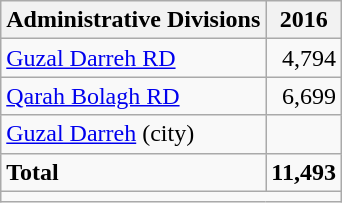<table class="wikitable">
<tr>
<th>Administrative Divisions</th>
<th>2016</th>
</tr>
<tr>
<td><a href='#'>Guzal Darreh RD</a></td>
<td style="text-align: right;">4,794</td>
</tr>
<tr>
<td><a href='#'>Qarah Bolagh RD</a></td>
<td style="text-align: right;">6,699</td>
</tr>
<tr>
<td><a href='#'>Guzal Darreh</a> (city)</td>
<td style="text-align: right;"></td>
</tr>
<tr>
<td><strong>Total</strong></td>
<td style="text-align: right;"><strong>11,493</strong></td>
</tr>
<tr>
<td colspan=2></td>
</tr>
</table>
